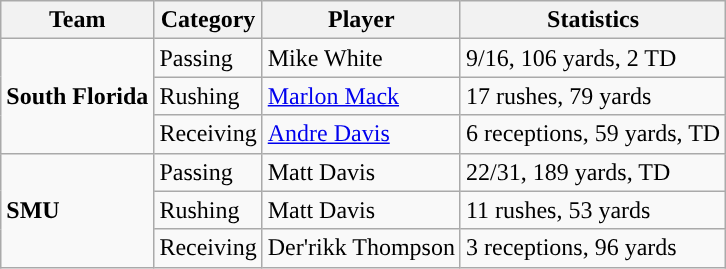<table class="wikitable" style="float: left;">
<tr>
<th>Team</th>
<th>Category</th>
<th>Player</th>
<th>Statistics</th>
</tr>
<tr>
<td rowspan=3><strong>South Florida</strong></td>
<td>Passing</td>
<td>Mike White</td>
<td>9/16, 106 yards, 2 TD</td>
</tr>
<tr>
<td>Rushing</td>
<td><a href='#'>Marlon Mack</a></td>
<td>17 rushes, 79 yards</td>
</tr>
<tr>
<td>Receiving</td>
<td><a href='#'>Andre Davis</a></td>
<td>6 receptions, 59 yards, TD</td>
</tr>
<tr>
<td rowspan=3><strong>SMU</strong></td>
<td>Passing</td>
<td>Matt Davis</td>
<td>22/31, 189 yards, TD</td>
</tr>
<tr>
<td>Rushing</td>
<td>Matt Davis</td>
<td>11 rushes, 53 yards</td>
</tr>
<tr>
<td>Receiving</td>
<td>Der'rikk Thompson</td>
<td>3 receptions, 96 yards</td>
</tr>
</table>
